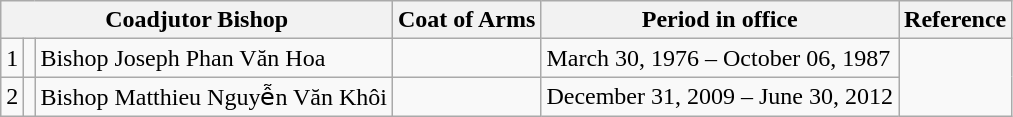<table class="wikitable">
<tr>
<th colspan="3">Coadjutor Bishop</th>
<th>Coat of Arms</th>
<th>Period in office</th>
<th>Reference</th>
</tr>
<tr>
<td>1</td>
<td></td>
<td>Bishop Joseph Phan Văn Hoa</td>
<td></td>
<td>March 30, 1976 – October 06, 1987</td>
<td rowspan=2></td>
</tr>
<tr>
<td>2</td>
<td></td>
<td>Bishop Matthieu Nguyễn Văn Khôi</td>
<td></td>
<td>December 31, 2009 – June 30, 2012</td>
</tr>
</table>
